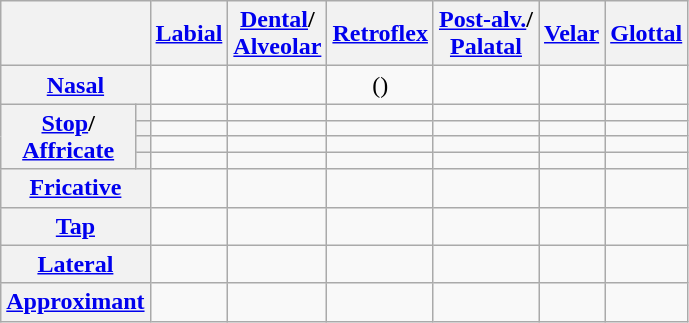<table class="wikitable" style="text-align:center">
<tr>
<th colspan="2"></th>
<th><a href='#'>Labial</a></th>
<th><a href='#'>Dental</a>/<br><a href='#'>Alveolar</a></th>
<th><a href='#'>Retroflex</a></th>
<th><a href='#'>Post-alv.</a>/<br><a href='#'>Palatal</a></th>
<th><a href='#'>Velar</a></th>
<th><a href='#'>Glottal</a></th>
</tr>
<tr>
<th colspan="2"><a href='#'>Nasal</a></th>
<td></td>
<td></td>
<td>()</td>
<td></td>
<td></td>
<td></td>
</tr>
<tr>
<th rowspan="4"><a href='#'>Stop</a>/<br><a href='#'>Affricate</a></th>
<th></th>
<td></td>
<td></td>
<td></td>
<td></td>
<td></td>
<td></td>
</tr>
<tr>
<th></th>
<td></td>
<td></td>
<td></td>
<td></td>
<td></td>
<td></td>
</tr>
<tr>
<th></th>
<td></td>
<td></td>
<td></td>
<td></td>
<td></td>
<td></td>
</tr>
<tr>
<th></th>
<td></td>
<td></td>
<td></td>
<td></td>
<td></td>
<td></td>
</tr>
<tr>
<th colspan="2"><a href='#'>Fricative</a></th>
<td></td>
<td></td>
<td></td>
<td></td>
<td></td>
<td></td>
</tr>
<tr>
<th colspan="2"><a href='#'>Tap</a></th>
<td></td>
<td></td>
<td></td>
<td></td>
<td></td>
<td></td>
</tr>
<tr>
<th colspan="2"><a href='#'>Lateral</a></th>
<td></td>
<td></td>
<td></td>
<td></td>
<td></td>
<td></td>
</tr>
<tr>
<th colspan="2"><a href='#'>Approximant</a></th>
<td></td>
<td></td>
<td></td>
<td></td>
<td></td>
<td></td>
</tr>
</table>
